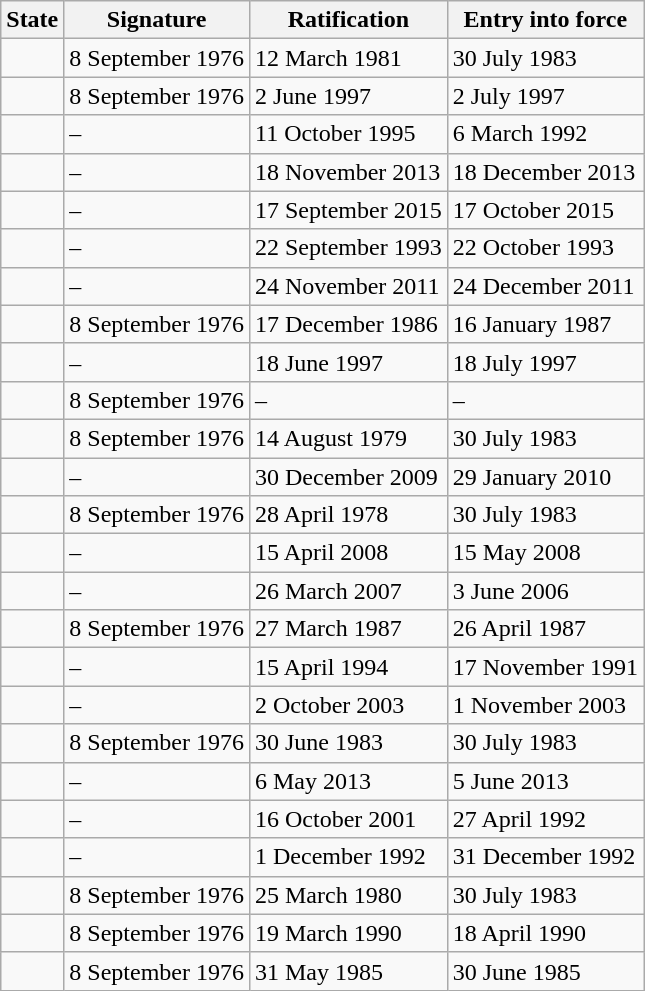<table class="wikitable sortable">
<tr>
<th>State</th>
<th>Signature</th>
<th>Ratification</th>
<th>Entry into force</th>
</tr>
<tr>
<td></td>
<td>8 September 1976</td>
<td>12 March 1981</td>
<td>30 July 1983</td>
</tr>
<tr>
<td></td>
<td>8 September 1976</td>
<td>2 June 1997</td>
<td>2 July 1997</td>
</tr>
<tr>
<td></td>
<td>–</td>
<td>11 October 1995</td>
<td>6 March 1992</td>
</tr>
<tr>
<td></td>
<td>–</td>
<td>18 November 2013</td>
<td>18 December 2013</td>
</tr>
<tr>
<td></td>
<td>–</td>
<td>17 September 2015</td>
<td>17 October 2015</td>
</tr>
<tr>
<td></td>
<td>–</td>
<td>22 September 1993</td>
<td>22 October 1993</td>
</tr>
<tr>
<td></td>
<td>–</td>
<td>24 November 2011</td>
<td>24 December 2011</td>
</tr>
<tr>
<td></td>
<td>8 September 1976</td>
<td>17 December 1986</td>
<td>16 January 1987</td>
</tr>
<tr>
<td></td>
<td>–</td>
<td>18 June 1997</td>
<td>18 July 1997</td>
</tr>
<tr>
<td></td>
<td>8 September 1976</td>
<td>–</td>
<td>–</td>
</tr>
<tr>
<td></td>
<td>8 September 1976</td>
<td>14 August 1979</td>
<td>30 July 1983</td>
</tr>
<tr>
<td></td>
<td>–</td>
<td>30 December 2009</td>
<td>29 January 2010</td>
</tr>
<tr>
<td></td>
<td>8 September 1976</td>
<td>28 April 1978</td>
<td>30 July 1983</td>
</tr>
<tr>
<td></td>
<td>–</td>
<td>15 April 2008</td>
<td>15 May 2008</td>
</tr>
<tr>
<td></td>
<td>–</td>
<td>26 March 2007</td>
<td>3 June 2006</td>
</tr>
<tr>
<td></td>
<td>8 September 1976</td>
<td>27 March 1987</td>
<td>26 April 1987</td>
</tr>
<tr>
<td></td>
<td>–</td>
<td>15 April 1994</td>
<td>17 November 1991</td>
</tr>
<tr>
<td></td>
<td>–</td>
<td>2 October 2003</td>
<td>1 November 2003</td>
</tr>
<tr>
<td></td>
<td>8 September 1976</td>
<td>30 June 1983</td>
<td>30 July 1983</td>
</tr>
<tr>
<td></td>
<td>–</td>
<td>6 May 2013</td>
<td>5 June 2013</td>
</tr>
<tr>
<td></td>
<td>–</td>
<td>16 October 2001</td>
<td>27 April 1992</td>
</tr>
<tr>
<td></td>
<td>–</td>
<td>1 December 1992</td>
<td>31 December 1992</td>
</tr>
<tr>
<td></td>
<td>8 September 1976</td>
<td>25 March 1980</td>
<td>30 July 1983</td>
</tr>
<tr>
<td></td>
<td>8 September 1976</td>
<td>19 March 1990</td>
<td>18 April 1990</td>
</tr>
<tr>
<td></td>
<td>8 September 1976</td>
<td>31 May 1985</td>
<td>30 June 1985</td>
</tr>
</table>
